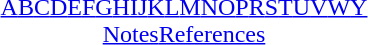<table id="toc" class="toc" summary="Class" align="center" style="text-align:center;">
<tr>
<th></th>
</tr>
<tr>
<td><a href='#'>A</a><a href='#'>B</a><a href='#'>C</a><a href='#'>D</a><a href='#'>E</a><a href='#'>F</a><a href='#'>G</a><a href='#'>H</a><a href='#'>I</a><a href='#'>J</a><a href='#'>K</a><a href='#'>L</a><a href='#'>M</a><a href='#'>N</a><a href='#'>O</a><a href='#'>P</a><a href='#'>R</a><a href='#'>S</a><a href='#'>T</a><a href='#'>U</a><a href='#'>V</a><a href='#'>W</a><a href='#'>Y</a><br><a href='#'>Notes</a><a href='#'>References</a></td>
</tr>
</table>
